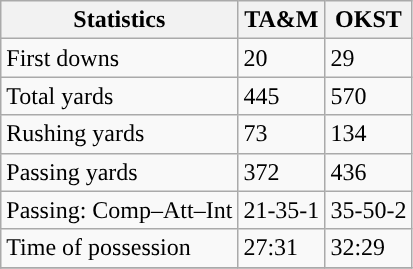<table class="wikitable" style="float: left;">
<tr>
<th>Statistics</th>
<th>TA&M</th>
<th>OKST</th>
</tr>
<tr>
<td>First downs</td>
<td>20</td>
<td>29</td>
</tr>
<tr>
<td>Total yards</td>
<td>445</td>
<td>570</td>
</tr>
<tr>
<td>Rushing yards</td>
<td>73</td>
<td>134</td>
</tr>
<tr>
<td>Passing yards</td>
<td>372</td>
<td>436</td>
</tr>
<tr>
<td>Passing: Comp–Att–Int</td>
<td>21-35-1</td>
<td>35-50-2</td>
</tr>
<tr>
<td>Time of possession</td>
<td>27:31</td>
<td>32:29</td>
</tr>
<tr>
</tr>
</table>
